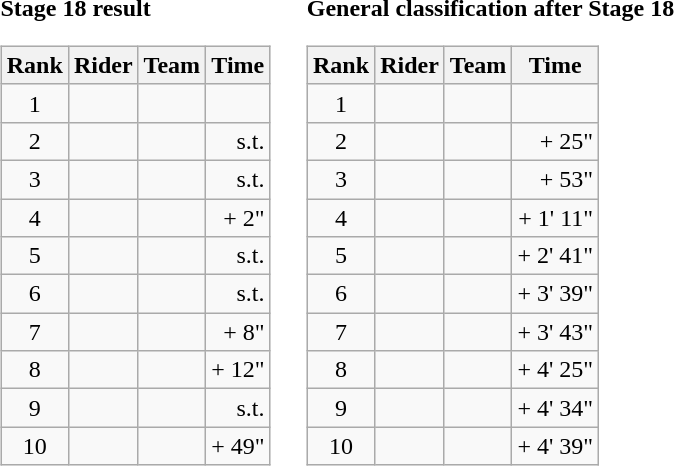<table>
<tr>
<td><strong>Stage 18 result</strong><br><table class="wikitable">
<tr>
<th scope="col">Rank</th>
<th scope="col">Rider</th>
<th scope="col">Team</th>
<th scope="col">Time</th>
</tr>
<tr>
<td style="text-align:center;">1</td>
<td></td>
<td></td>
<td style="text-align:right;"></td>
</tr>
<tr>
<td style="text-align:center;">2</td>
<td></td>
<td></td>
<td style="text-align:right;">s.t.</td>
</tr>
<tr>
<td style="text-align:center;">3</td>
<td></td>
<td></td>
<td style="text-align:right;">s.t.</td>
</tr>
<tr>
<td style="text-align:center;">4</td>
<td></td>
<td></td>
<td style="text-align:right;">+ 2"</td>
</tr>
<tr>
<td style="text-align:center;">5</td>
<td></td>
<td></td>
<td style="text-align:right;">s.t.</td>
</tr>
<tr>
<td style="text-align:center;">6</td>
<td></td>
<td></td>
<td style="text-align:right;">s.t.</td>
</tr>
<tr>
<td style="text-align:center;">7</td>
<td></td>
<td></td>
<td style="text-align:right;">+ 8"</td>
</tr>
<tr>
<td style="text-align:center;">8</td>
<td></td>
<td></td>
<td style="text-align:right;">+ 12"</td>
</tr>
<tr>
<td style="text-align:center;">9</td>
<td></td>
<td></td>
<td style="text-align:right;">s.t.</td>
</tr>
<tr>
<td style="text-align:center;">10</td>
<td></td>
<td></td>
<td style="text-align:right;">+ 49"</td>
</tr>
</table>
</td>
<td></td>
<td><strong>General classification after Stage 18</strong><br><table class="wikitable">
<tr>
<th scope="col">Rank</th>
<th scope="col">Rider</th>
<th scope="col">Team</th>
<th scope="col">Time</th>
</tr>
<tr>
<td style="text-align:center;">1</td>
<td></td>
<td></td>
<td style="text-align:right;"></td>
</tr>
<tr>
<td style="text-align:center;">2</td>
<td></td>
<td></td>
<td style="text-align:right;">+ 25"</td>
</tr>
<tr>
<td style="text-align:center;">3</td>
<td></td>
<td></td>
<td style="text-align:right;">+ 53"</td>
</tr>
<tr>
<td style="text-align:center;">4</td>
<td></td>
<td></td>
<td style="text-align:right;">+ 1' 11"</td>
</tr>
<tr>
<td style="text-align:center;">5</td>
<td></td>
<td></td>
<td style="text-align:right;">+ 2' 41"</td>
</tr>
<tr>
<td style="text-align:center;">6</td>
<td></td>
<td></td>
<td style="text-align:right;">+ 3' 39"</td>
</tr>
<tr>
<td style="text-align:center;">7</td>
<td></td>
<td></td>
<td style="text-align:right;">+ 3' 43"</td>
</tr>
<tr>
<td style="text-align:center;">8</td>
<td></td>
<td></td>
<td style="text-align:right;">+ 4' 25"</td>
</tr>
<tr>
<td style="text-align:center;">9</td>
<td></td>
<td></td>
<td style="text-align:right;">+ 4' 34"</td>
</tr>
<tr>
<td style="text-align:center;">10</td>
<td></td>
<td></td>
<td style="text-align:right;">+ 4' 39"</td>
</tr>
</table>
</td>
</tr>
</table>
